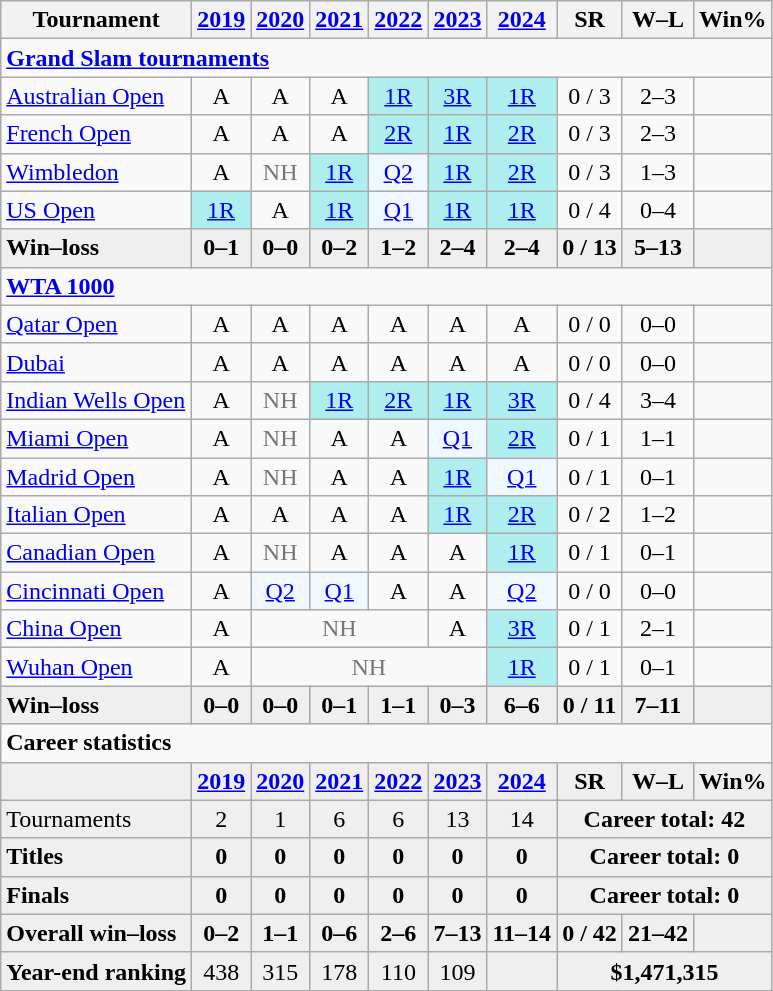<table class="wikitable" style="text-align:center">
<tr>
<th>Tournament</th>
<th><a href='#'>2019</a></th>
<th><a href='#'>2020</a></th>
<th><a href='#'>2021</a></th>
<th><a href='#'>2022</a></th>
<th><a href='#'>2023</a></th>
<th><a href='#'>2024</a></th>
<th>SR</th>
<th>W–L</th>
<th>Win%</th>
</tr>
<tr>
<td colspan="10" align="left"><strong><a href='#'>Grand Slam tournaments</a></strong></td>
</tr>
<tr>
<td style="text-align:left"><a href='#'>Australian Open</a></td>
<td>A</td>
<td>A</td>
<td>A</td>
<td bgcolor="afeeee"><a href='#'>1R</a></td>
<td bgcolor="afeeee"><a href='#'>3R</a></td>
<td bgcolor="afeeee"><a href='#'>1R</a></td>
<td>0 / 3</td>
<td>2–3</td>
<td></td>
</tr>
<tr>
<td style="text-align:left"><a href='#'>French Open</a></td>
<td>A</td>
<td>A</td>
<td>A</td>
<td bgcolor=afeeee><a href='#'>2R</a></td>
<td bgcolor=afeeee><a href='#'>1R</a></td>
<td bgcolor=afeeee><a href='#'>2R</a></td>
<td>0 / 3</td>
<td>2–3</td>
<td></td>
</tr>
<tr>
<td style="text-align:left"><a href='#'>Wimbledon</a></td>
<td>A</td>
<td style="color:#767676">NH</td>
<td bgcolor=afeeee><a href='#'>1R</a></td>
<td bgcolor=f0f8ff><a href='#'>Q2</a></td>
<td bgcolor=afeeee><a href='#'>1R</a></td>
<td bgcolor=afeeee><a href='#'>2R</a></td>
<td>0 / 3</td>
<td>1–3</td>
<td></td>
</tr>
<tr>
<td style="text-align:left"><a href='#'>US Open</a></td>
<td bgcolor="afeeee"><a href='#'>1R</a></td>
<td>A</td>
<td bgcolor="afeeee"><a href='#'>1R</a></td>
<td bgcolor="f0f8ff"><a href='#'>Q1</a></td>
<td bgcolor=afeeee><a href='#'>1R</a></td>
<td bgcolor=afeeee><a href='#'>1R</a></td>
<td>0 / 4</td>
<td>0–4</td>
<td></td>
</tr>
<tr style="font-weight:bold;background:#efefef">
<td style="text-align:left">Win–loss</td>
<td>0–1</td>
<td>0–0</td>
<td>0–2</td>
<td>1–2</td>
<td>2–4</td>
<td>2–4</td>
<td>0 / 13</td>
<td>5–13</td>
<td></td>
</tr>
<tr>
<td colspan="10" align="left"><strong><a href='#'>WTA 1000</a></strong></td>
</tr>
<tr>
<td align=left><a href='#'>Qatar Open</a></td>
<td>A</td>
<td>A</td>
<td>A</td>
<td>A</td>
<td>A</td>
<td>A</td>
<td>0 / 0</td>
<td>0–0</td>
<td></td>
</tr>
<tr>
<td align=left><a href='#'>Dubai</a></td>
<td>A</td>
<td>A</td>
<td>A</td>
<td>A</td>
<td>A</td>
<td>A</td>
<td>0 / 0</td>
<td>0–0</td>
<td></td>
</tr>
<tr>
<td align=left><a href='#'>Indian Wells Open</a></td>
<td>A</td>
<td style=color:#767676>NH</td>
<td bgcolor=afeeee><a href='#'>1R</a></td>
<td bgcolor=afeeee><a href='#'>2R</a></td>
<td bgcolor=afeeee><a href='#'>1R</a></td>
<td bgcolor=afeeee><a href='#'>3R</a></td>
<td>0 / 4</td>
<td>3–4</td>
<td></td>
</tr>
<tr>
<td align=left><a href='#'>Miami Open</a></td>
<td>A</td>
<td style=color:#767676>NH</td>
<td>A</td>
<td>A</td>
<td bgcolor=f0f8ff><a href='#'>Q1</a></td>
<td bgcolor=afeeee><a href='#'>2R</a></td>
<td>0 / 1</td>
<td>1–1</td>
<td></td>
</tr>
<tr>
<td align=left><a href='#'>Madrid Open</a></td>
<td>A</td>
<td style=color:#767676>NH</td>
<td>A</td>
<td>A</td>
<td bgcolor=afeeee><a href='#'>1R</a></td>
<td bgcolor=f0f8ff><a href='#'>Q1</a></td>
<td>0 / 1</td>
<td>0–1</td>
<td></td>
</tr>
<tr>
<td align=left><a href='#'>Italian Open</a></td>
<td>A</td>
<td>A</td>
<td>A</td>
<td>A</td>
<td bgcolor=afeeee><a href='#'>1R</a></td>
<td bgcolor=afeeee><a href='#'>2R</a></td>
<td>0 / 2</td>
<td>1–2</td>
<td></td>
</tr>
<tr>
<td align=left><a href='#'>Canadian Open</a></td>
<td>A</td>
<td style=color:#767676>NH</td>
<td>A</td>
<td>A</td>
<td>A</td>
<td bgcolor=afeeee><a href='#'>1R</a></td>
<td>0 / 1</td>
<td>0–1</td>
<td></td>
</tr>
<tr>
<td align=left><a href='#'>Cincinnati Open</a></td>
<td>A</td>
<td bgcolor=f0f8ff><a href='#'>Q2</a></td>
<td bgcolor=f0f8ff><a href='#'>Q1</a></td>
<td>A</td>
<td>A</td>
<td bgcolor=f0f8ff><a href='#'>Q2</a></td>
<td>0 / 0</td>
<td>0–0</td>
<td><br></td>
</tr>
<tr>
<td align=left><a href='#'>China Open</a></td>
<td>A</td>
<td colspan="3" style="color:#767676">NH</td>
<td>A</td>
<td bgcolor=afeeee><a href='#'>3R</a></td>
<td>0 / 1</td>
<td>2–1</td>
<td></td>
</tr>
<tr>
<td align=left><a href='#'>Wuhan Open</a></td>
<td>A</td>
<td colspan="4" style="color:#767676">NH</td>
<td bgcolor=afeeee><a href='#'>1R</a></td>
<td>0 / 1</td>
<td>0–1</td>
<td></td>
</tr>
<tr style="background:#efefef;font-weight:bold">
<td align=left>Win–loss</td>
<td>0–0</td>
<td>0–0</td>
<td>0–1</td>
<td>1–1</td>
<td>0–3</td>
<td>6–6</td>
<td>0 / 11</td>
<td>7–11</td>
<td></td>
</tr>
<tr>
<td colspan="10" align="left"><strong>Career statistics</strong></td>
</tr>
<tr style="background:#efefef;font-weight:bold">
<td></td>
<td><a href='#'>2019</a></td>
<td><a href='#'>2020</a></td>
<td><a href='#'>2021</a></td>
<td><a href='#'>2022</a></td>
<td><a href='#'>2023</a></td>
<td><a href='#'>2024</a></td>
<td>SR</td>
<td>W–L</td>
<td>Win%</td>
</tr>
<tr bgcolor="efefef">
<td align="left">Tournaments</td>
<td>2</td>
<td>1</td>
<td>6</td>
<td>6</td>
<td>13</td>
<td>14</td>
<td colspan="3"><strong>Career total: 42</strong></td>
</tr>
<tr style="background:#efefef;font-weight:bold">
<td align=left>Titles</td>
<td>0</td>
<td>0</td>
<td>0</td>
<td>0</td>
<td>0</td>
<td>0</td>
<td colspan="3">Career total: 0</td>
</tr>
<tr style="background:#efefef;font-weight:bold">
<td align=left>Finals</td>
<td>0</td>
<td>0</td>
<td>0</td>
<td>0</td>
<td>0</td>
<td>0</td>
<td colspan="3">Career total: 0</td>
</tr>
<tr style="background:#efefef;font-weight:bold">
<td align="left">Overall win–loss</td>
<td>0–2</td>
<td>1–1</td>
<td>0–6</td>
<td>2–6</td>
<td>7–13</td>
<td>11–14</td>
<td>0 / 42</td>
<td>21–42</td>
<td></td>
</tr>
<tr bgcolor="efefef">
<td style="text-align:left"><strong>Year-end ranking</strong></td>
<td>438</td>
<td>315</td>
<td>178</td>
<td>110</td>
<td>109</td>
<td></td>
<td colspan="3"><strong>$1,471,315</strong></td>
</tr>
</table>
